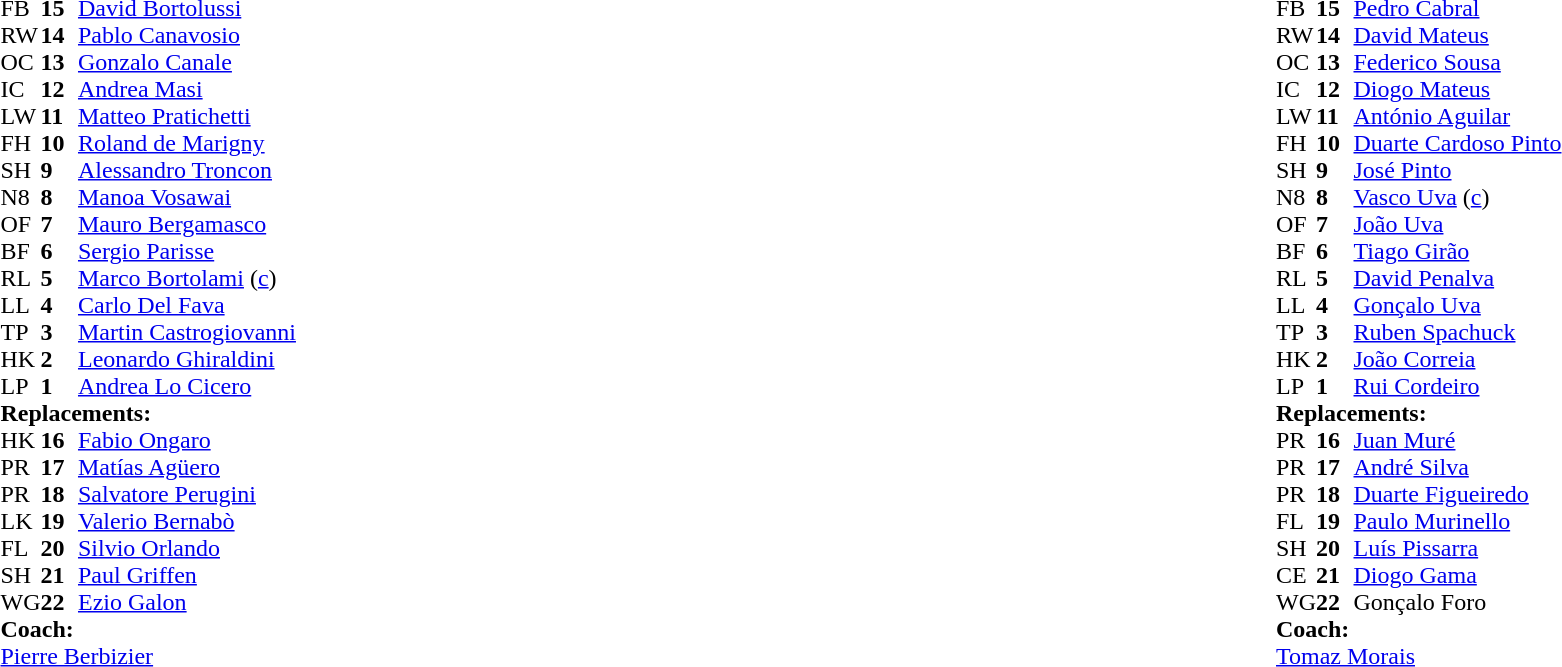<table width="100%">
<tr>
<td style="vertical-align:top" width="50%"><br><table cellspacing="0" cellpadding="0">
<tr>
<th width="25"></th>
<th width="25"></th>
</tr>
<tr>
<td>FB</td>
<td><strong>15</strong></td>
<td><a href='#'>David Bortolussi</a></td>
</tr>
<tr>
<td>RW</td>
<td><strong>14</strong></td>
<td><a href='#'>Pablo Canavosio</a></td>
</tr>
<tr>
<td>OC</td>
<td><strong>13</strong></td>
<td><a href='#'>Gonzalo Canale</a></td>
</tr>
<tr>
<td>IC</td>
<td><strong>12</strong></td>
<td><a href='#'>Andrea Masi</a></td>
</tr>
<tr>
<td>LW</td>
<td><strong>11</strong></td>
<td><a href='#'>Matteo Pratichetti</a></td>
</tr>
<tr>
<td>FH</td>
<td><strong>10</strong></td>
<td><a href='#'>Roland de Marigny</a></td>
</tr>
<tr>
<td>SH</td>
<td><strong>9</strong></td>
<td><a href='#'>Alessandro Troncon</a></td>
<td></td>
<td></td>
</tr>
<tr>
<td>N8</td>
<td><strong>8</strong></td>
<td><a href='#'>Manoa Vosawai</a></td>
<td></td>
<td></td>
</tr>
<tr>
<td>OF</td>
<td><strong>7</strong></td>
<td><a href='#'>Mauro Bergamasco</a></td>
</tr>
<tr>
<td>BF</td>
<td><strong>6</strong></td>
<td><a href='#'>Sergio Parisse</a></td>
</tr>
<tr>
<td>RL</td>
<td><strong>5</strong></td>
<td><a href='#'>Marco Bortolami</a> (<a href='#'>c</a>)</td>
<td></td>
</tr>
<tr>
<td>LL</td>
<td><strong>4</strong></td>
<td><a href='#'>Carlo Del Fava</a></td>
</tr>
<tr>
<td>TP</td>
<td><strong>3</strong></td>
<td><a href='#'>Martin Castrogiovanni</a></td>
<td></td>
<td></td>
</tr>
<tr>
<td>HK</td>
<td><strong>2</strong></td>
<td><a href='#'>Leonardo Ghiraldini</a></td>
</tr>
<tr>
<td>LP</td>
<td><strong>1</strong></td>
<td><a href='#'>Andrea Lo Cicero</a></td>
<td></td>
<td></td>
</tr>
<tr>
<td colspan=3><strong>Replacements:</strong></td>
</tr>
<tr>
<td>HK</td>
<td><strong>16</strong></td>
<td><a href='#'>Fabio Ongaro</a></td>
</tr>
<tr>
<td>PR</td>
<td><strong>17</strong></td>
<td><a href='#'>Matías Agüero</a></td>
<td></td>
<td></td>
</tr>
<tr>
<td>PR</td>
<td><strong>18</strong></td>
<td><a href='#'>Salvatore Perugini</a></td>
<td></td>
<td></td>
</tr>
<tr>
<td>LK</td>
<td><strong>19</strong></td>
<td><a href='#'>Valerio Bernabò</a></td>
</tr>
<tr>
<td>FL</td>
<td><strong>20</strong></td>
<td><a href='#'>Silvio Orlando</a></td>
<td></td>
<td></td>
</tr>
<tr>
<td>SH</td>
<td><strong>21</strong></td>
<td><a href='#'>Paul Griffen</a></td>
<td></td>
<td></td>
</tr>
<tr>
<td>WG</td>
<td><strong>22</strong></td>
<td><a href='#'>Ezio Galon</a></td>
</tr>
<tr>
<td colspan=3><strong>Coach:</strong></td>
</tr>
<tr>
<td colspan="4"> <a href='#'>Pierre Berbizier</a></td>
</tr>
</table>
</td>
<td style="vertical-align:top"></td>
<td style="vertical-align:top" width="50%"><br><table cellspacing="0" cellpadding="0" align="center">
<tr>
<th width="25"></th>
<th width="25"></th>
</tr>
<tr>
<td>FB</td>
<td><strong>15</strong></td>
<td><a href='#'>Pedro Cabral</a></td>
</tr>
<tr>
<td>RW</td>
<td><strong>14</strong></td>
<td><a href='#'>David Mateus</a></td>
<td></td>
<td></td>
</tr>
<tr>
<td>OC</td>
<td><strong>13</strong></td>
<td><a href='#'>Federico Sousa</a></td>
</tr>
<tr>
<td>IC</td>
<td><strong>12</strong></td>
<td><a href='#'>Diogo Mateus</a></td>
<td></td>
<td></td>
</tr>
<tr>
<td>LW</td>
<td><strong>11</strong></td>
<td><a href='#'>António Aguilar</a></td>
</tr>
<tr>
<td>FH</td>
<td><strong>10</strong></td>
<td><a href='#'>Duarte Cardoso Pinto</a></td>
</tr>
<tr>
<td>SH</td>
<td><strong>9</strong></td>
<td><a href='#'>José Pinto</a></td>
<td></td>
<td></td>
</tr>
<tr>
<td>N8</td>
<td><strong>8</strong></td>
<td><a href='#'>Vasco Uva</a> (<a href='#'>c</a>)</td>
</tr>
<tr>
<td>OF</td>
<td><strong>7</strong></td>
<td><a href='#'>João Uva</a></td>
<td></td>
<td></td>
</tr>
<tr>
<td>BF</td>
<td><strong>6</strong></td>
<td><a href='#'>Tiago Girão</a></td>
</tr>
<tr>
<td>RL</td>
<td><strong>5</strong></td>
<td><a href='#'>David Penalva</a></td>
</tr>
<tr>
<td>LL</td>
<td><strong>4</strong></td>
<td><a href='#'>Gonçalo Uva</a></td>
</tr>
<tr>
<td>TP</td>
<td><strong>3</strong></td>
<td><a href='#'>Ruben Spachuck</a></td>
<td></td>
<td></td>
</tr>
<tr>
<td>HK</td>
<td><strong>2</strong></td>
<td><a href='#'>João Correia</a></td>
<td></td>
<td></td>
</tr>
<tr>
<td>LP</td>
<td><strong>1</strong></td>
<td><a href='#'>Rui Cordeiro</a></td>
<td></td>
<td></td>
</tr>
<tr>
<td colspan=3><strong>Replacements:</strong></td>
</tr>
<tr>
<td>PR</td>
<td><strong>16</strong></td>
<td><a href='#'>Juan Muré</a></td>
<td></td>
<td></td>
</tr>
<tr>
<td>PR</td>
<td><strong>17</strong></td>
<td><a href='#'>André Silva</a></td>
<td></td>
<td></td>
</tr>
<tr>
<td>PR</td>
<td><strong>18</strong></td>
<td><a href='#'>Duarte Figueiredo</a></td>
<td></td>
<td></td>
</tr>
<tr>
<td>FL</td>
<td><strong>19</strong></td>
<td><a href='#'>Paulo Murinello</a></td>
<td></td>
<td></td>
</tr>
<tr>
<td>SH</td>
<td><strong>20</strong></td>
<td><a href='#'>Luís Pissarra</a></td>
<td></td>
<td></td>
</tr>
<tr>
<td>CE</td>
<td><strong>21</strong></td>
<td><a href='#'>Diogo Gama</a></td>
<td></td>
<td></td>
</tr>
<tr>
<td>WG</td>
<td><strong>22</strong></td>
<td>Gonçalo Foro</td>
<td></td>
<td></td>
</tr>
<tr>
<td colspan=3><strong>Coach:</strong></td>
</tr>
<tr>
<td colspan="4"> <a href='#'>Tomaz Morais</a></td>
</tr>
</table>
</td>
</tr>
</table>
